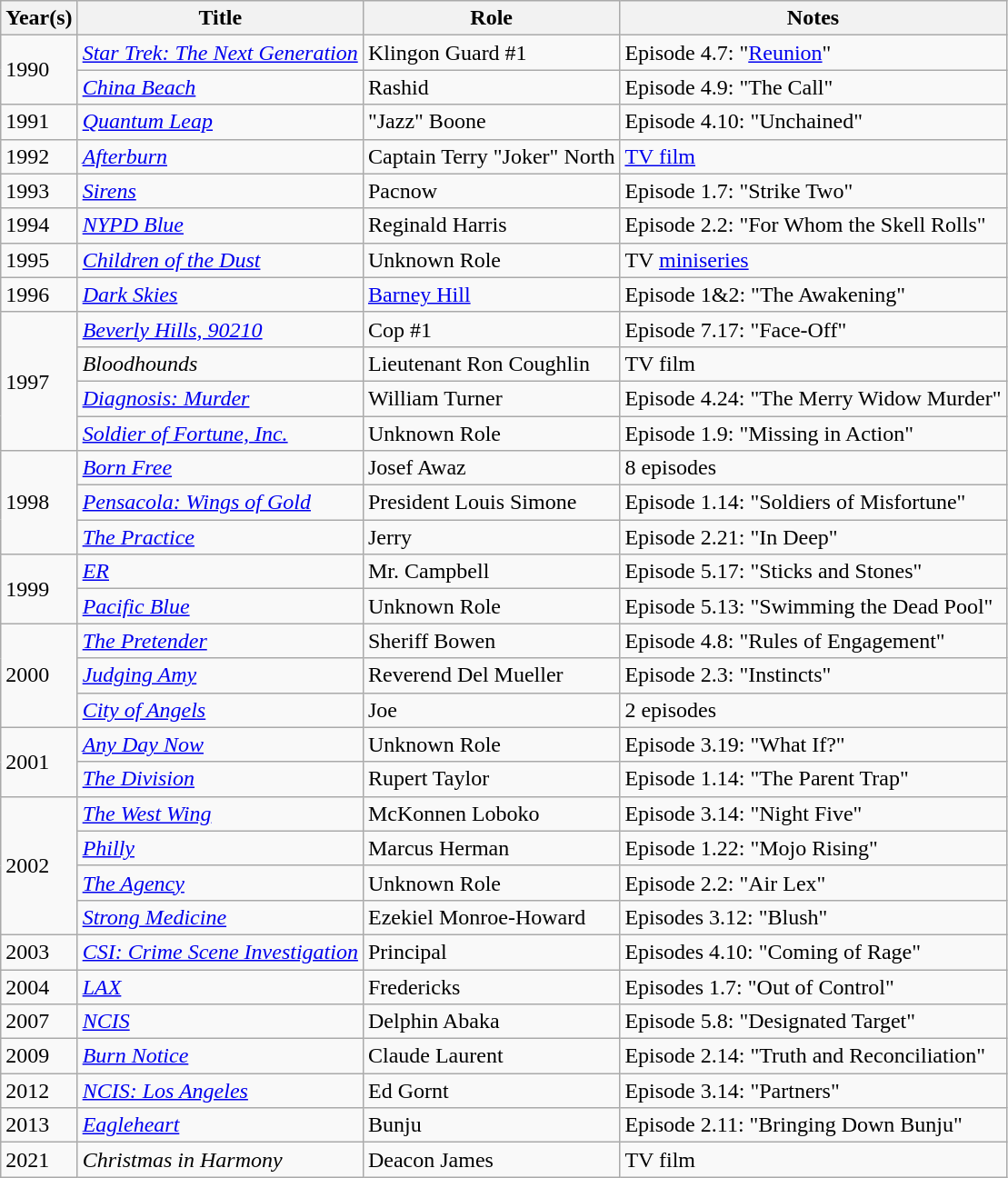<table class="wikitable sortable">
<tr>
<th>Year(s)</th>
<th>Title</th>
<th>Role</th>
<th class="unsortable">Notes</th>
</tr>
<tr>
<td rowspan="2">1990</td>
<td><em><a href='#'>Star Trek: The Next Generation</a></em></td>
<td>Klingon Guard #1</td>
<td>Episode 4.7: "<a href='#'>Reunion</a>"</td>
</tr>
<tr>
<td><em><a href='#'>China Beach</a></em></td>
<td>Rashid</td>
<td>Episode 4.9: "The Call"</td>
</tr>
<tr>
<td>1991</td>
<td><em><a href='#'>Quantum Leap</a></em></td>
<td>"Jazz" Boone</td>
<td>Episode 4.10: "Unchained"</td>
</tr>
<tr>
<td>1992</td>
<td><em><a href='#'>Afterburn</a></em></td>
<td>Captain Terry "Joker" North</td>
<td><a href='#'>TV film</a></td>
</tr>
<tr>
<td>1993</td>
<td><em><a href='#'>Sirens</a></em></td>
<td>Pacnow</td>
<td>Episode 1.7: "Strike Two"</td>
</tr>
<tr>
<td>1994</td>
<td><em><a href='#'>NYPD Blue</a></em></td>
<td>Reginald Harris</td>
<td>Episode 2.2: "For Whom the Skell Rolls"</td>
</tr>
<tr>
<td>1995</td>
<td><em><a href='#'>Children of the Dust</a></em></td>
<td>Unknown Role</td>
<td>TV <a href='#'>miniseries</a></td>
</tr>
<tr>
<td>1996</td>
<td><em><a href='#'>Dark Skies</a></em></td>
<td><a href='#'>Barney Hill</a></td>
<td>Episode 1&2: "The Awakening"</td>
</tr>
<tr>
<td rowspan="4">1997</td>
<td><em><a href='#'>Beverly Hills, 90210</a></em></td>
<td>Cop #1</td>
<td>Episode 7.17: "Face-Off"</td>
</tr>
<tr>
<td><em>Bloodhounds</em></td>
<td>Lieutenant Ron Coughlin</td>
<td>TV film</td>
</tr>
<tr>
<td><em><a href='#'>Diagnosis: Murder</a></em></td>
<td>William Turner</td>
<td>Episode 4.24: "The Merry Widow Murder"</td>
</tr>
<tr>
<td><em><a href='#'>Soldier of Fortune, Inc.</a></em></td>
<td>Unknown Role</td>
<td>Episode 1.9: "Missing in Action"</td>
</tr>
<tr>
<td rowspan="3">1998</td>
<td><em><a href='#'>Born Free</a></em></td>
<td>Josef Awaz</td>
<td>8 episodes</td>
</tr>
<tr>
<td><em><a href='#'>Pensacola: Wings of Gold</a></em></td>
<td>President Louis Simone</td>
<td>Episode 1.14: "Soldiers of Misfortune"</td>
</tr>
<tr>
<td><em><a href='#'>The Practice</a></em></td>
<td>Jerry</td>
<td>Episode 2.21: "In Deep"</td>
</tr>
<tr>
<td rowspan="2">1999</td>
<td><em><a href='#'>ER</a></em></td>
<td>Mr. Campbell</td>
<td>Episode 5.17: "Sticks and Stones"</td>
</tr>
<tr>
<td><em><a href='#'>Pacific Blue</a></em></td>
<td>Unknown Role</td>
<td>Episode 5.13: "Swimming the Dead Pool"</td>
</tr>
<tr>
<td rowspan="3">2000</td>
<td><em><a href='#'>The Pretender</a></em></td>
<td>Sheriff Bowen</td>
<td>Episode 4.8: "Rules of Engagement"</td>
</tr>
<tr>
<td><em><a href='#'>Judging Amy</a></em></td>
<td>Reverend Del Mueller</td>
<td>Episode 2.3: "Instincts"</td>
</tr>
<tr>
<td><em><a href='#'>City of Angels</a></em></td>
<td>Joe</td>
<td>2 episodes</td>
</tr>
<tr>
<td rowspan="2">2001</td>
<td><em><a href='#'>Any Day Now</a></em></td>
<td>Unknown Role</td>
<td>Episode 3.19: "What If?"</td>
</tr>
<tr>
<td><em><a href='#'>The Division</a></em></td>
<td>Rupert Taylor</td>
<td>Episode 1.14: "The Parent Trap"</td>
</tr>
<tr>
<td rowspan="4">2002</td>
<td><em><a href='#'>The West Wing</a></em></td>
<td>McKonnen Loboko</td>
<td>Episode 3.14: "Night Five"</td>
</tr>
<tr>
<td><em><a href='#'>Philly</a></em></td>
<td>Marcus Herman</td>
<td>Episode 1.22: "Mojo Rising"</td>
</tr>
<tr>
<td><em><a href='#'>The Agency</a></em></td>
<td>Unknown Role</td>
<td>Episode 2.2: "Air Lex"</td>
</tr>
<tr>
<td><em><a href='#'>Strong Medicine</a></em></td>
<td>Ezekiel Monroe-Howard</td>
<td>Episodes 3.12: "Blush"</td>
</tr>
<tr>
<td>2003</td>
<td><em><a href='#'>CSI: Crime Scene Investigation</a></em></td>
<td>Principal</td>
<td>Episodes 4.10: "Coming of Rage"</td>
</tr>
<tr>
<td>2004</td>
<td><em><a href='#'>LAX</a></em></td>
<td>Fredericks</td>
<td>Episodes 1.7: "Out of Control"</td>
</tr>
<tr>
<td>2007</td>
<td><em><a href='#'>NCIS</a></em></td>
<td>Delphin Abaka</td>
<td>Episode 5.8: "Designated Target"</td>
</tr>
<tr>
<td>2009</td>
<td><em><a href='#'>Burn Notice</a></em></td>
<td>Claude Laurent</td>
<td>Episode 2.14: "Truth and Reconciliation"</td>
</tr>
<tr>
<td>2012</td>
<td><em><a href='#'>NCIS: Los Angeles</a></em></td>
<td>Ed Gornt</td>
<td>Episode 3.14: "Partners"</td>
</tr>
<tr>
<td>2013</td>
<td><em><a href='#'>Eagleheart</a></em></td>
<td>Bunju</td>
<td>Episode 2.11: "Bringing Down Bunju"</td>
</tr>
<tr>
<td>2021</td>
<td><em>Christmas in Harmony</em></td>
<td>Deacon James</td>
<td>TV film</td>
</tr>
</table>
